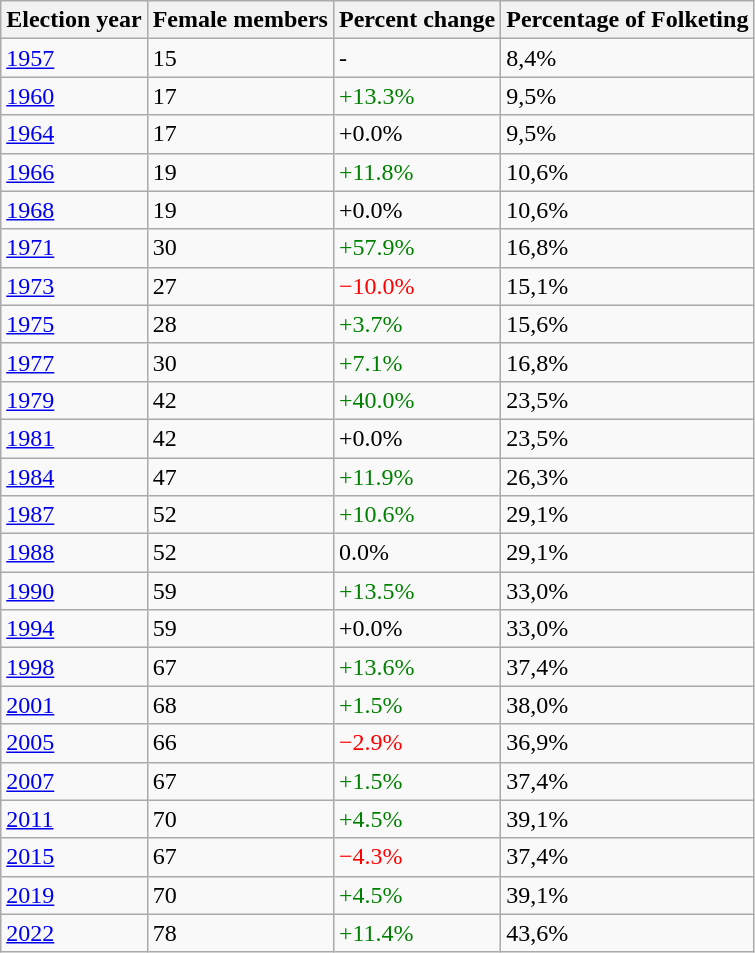<table class="wikitable sortable collapsible" border="1">
<tr>
<th scope="col">Election year</th>
<th scope="col">Female members</th>
<th scope="col">Percent change</th>
<th>Percentage of Folketing</th>
</tr>
<tr>
<td><a href='#'>1957</a></td>
<td>15</td>
<td>-</td>
<td>8,4%</td>
</tr>
<tr>
<td><a href='#'>1960</a></td>
<td>17</td>
<td style="color: green">+13.3%</td>
<td>9,5%</td>
</tr>
<tr>
<td><a href='#'>1964</a></td>
<td>17</td>
<td>+0.0%</td>
<td>9,5%</td>
</tr>
<tr>
<td><a href='#'>1966</a></td>
<td>19</td>
<td style="color: green">+11.8%</td>
<td>10,6%</td>
</tr>
<tr>
<td><a href='#'>1968</a></td>
<td>19</td>
<td>+0.0%</td>
<td>10,6%</td>
</tr>
<tr>
<td><a href='#'>1971</a></td>
<td>30</td>
<td style="color: green">+57.9%</td>
<td>16,8%</td>
</tr>
<tr>
<td><a href='#'>1973</a></td>
<td>27</td>
<td style="color: red">−10.0%</td>
<td>15,1%</td>
</tr>
<tr>
<td><a href='#'>1975</a></td>
<td>28</td>
<td style="color: green">+3.7%</td>
<td>15,6%</td>
</tr>
<tr>
<td><a href='#'>1977</a></td>
<td>30</td>
<td style="color: green">+7.1%</td>
<td>16,8%</td>
</tr>
<tr>
<td><a href='#'>1979</a></td>
<td>42</td>
<td style="color: green">+40.0%</td>
<td>23,5%</td>
</tr>
<tr>
<td><a href='#'>1981</a></td>
<td>42</td>
<td>+0.0%</td>
<td>23,5%</td>
</tr>
<tr>
<td><a href='#'>1984</a></td>
<td>47</td>
<td style="color: green">+11.9%</td>
<td>26,3%</td>
</tr>
<tr>
<td><a href='#'>1987</a></td>
<td>52</td>
<td style="color: green">+10.6%</td>
<td>29,1%</td>
</tr>
<tr>
<td><a href='#'>1988</a></td>
<td>52</td>
<td>0.0%</td>
<td>29,1%</td>
</tr>
<tr>
<td><a href='#'>1990</a></td>
<td>59</td>
<td style="color: green">+13.5%</td>
<td>33,0%</td>
</tr>
<tr>
<td><a href='#'>1994</a></td>
<td>59</td>
<td>+0.0%</td>
<td>33,0%</td>
</tr>
<tr>
<td><a href='#'>1998</a></td>
<td>67</td>
<td style="color: green">+13.6%</td>
<td>37,4%</td>
</tr>
<tr>
<td><a href='#'>2001</a></td>
<td>68</td>
<td style="color: green">+1.5%</td>
<td>38,0%</td>
</tr>
<tr>
<td><a href='#'>2005</a></td>
<td>66</td>
<td style="color: red">−2.9%</td>
<td>36,9%</td>
</tr>
<tr>
<td><a href='#'>2007</a></td>
<td>67</td>
<td style="color: green">+1.5%</td>
<td>37,4%</td>
</tr>
<tr>
<td><a href='#'>2011</a></td>
<td>70</td>
<td style="color: green">+4.5%</td>
<td>39,1%</td>
</tr>
<tr>
<td><a href='#'>2015</a></td>
<td>67</td>
<td style="color: red">−4.3%</td>
<td>37,4%</td>
</tr>
<tr>
<td><a href='#'>2019</a></td>
<td>70</td>
<td style="color: green">+4.5%</td>
<td>39,1%</td>
</tr>
<tr>
<td><a href='#'>2022</a></td>
<td>78</td>
<td style="color: green">+11.4%</td>
<td>43,6%</td>
</tr>
</table>
